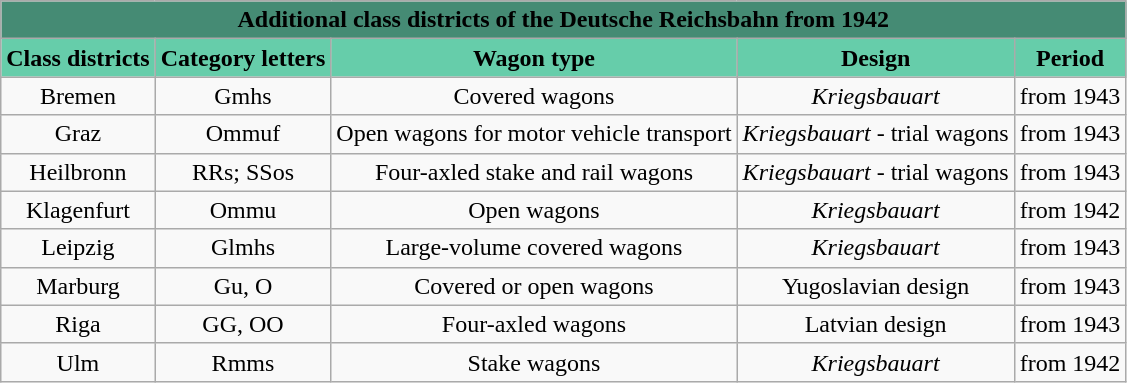<table class="wikitable">
<tr>
<th style="background:#458B74;" colspan="5">Additional class districts of the Deutsche Reichsbahn from 1942</th>
</tr>
<tr>
<th style="background:#66CDAA">Class districts</th>
<th style="background:#66CDAA">Category letters</th>
<th style="background:#66CDAA">Wagon type</th>
<th style="background:#66CDAA">Design</th>
<th style="background:#66CDAA">Period</th>
</tr>
<tr>
<td align="center">Bremen</td>
<td align="center">Gmhs</td>
<td align="center">Covered wagons</td>
<td align="center"><em>Kriegsbauart</em></td>
<td align="center">from 1943</td>
</tr>
<tr>
<td align="center">Graz</td>
<td align="center">Ommuf</td>
<td align="center">Open wagons for motor vehicle transport</td>
<td align="center"><em>Kriegsbauart</em> - trial wagons</td>
<td align="center">from 1943</td>
</tr>
<tr>
<td align="center">Heilbronn</td>
<td align="center">RRs; SSos</td>
<td align="center">Four-axled stake and rail wagons</td>
<td align="center"><em>Kriegsbauart</em> - trial wagons</td>
<td align="center">from 1943</td>
</tr>
<tr>
<td align="center">Klagenfurt</td>
<td align="center">Ommu</td>
<td align="center">Open wagons</td>
<td align="center"><em>Kriegsbauart</em></td>
<td align="center">from 1942</td>
</tr>
<tr>
<td align="center">Leipzig</td>
<td align="center">Glmhs</td>
<td align="center">Large-volume covered wagons</td>
<td align="center"><em>Kriegsbauart</em></td>
<td align="center">from 1943</td>
</tr>
<tr>
<td align="center">Marburg</td>
<td align="center">Gu, O</td>
<td align="center">Covered or open wagons</td>
<td align="center">Yugoslavian design</td>
<td align="center">from 1943</td>
</tr>
<tr>
<td align="center">Riga</td>
<td align="center">GG, OO</td>
<td align="center">Four-axled wagons</td>
<td align="center">Latvian design</td>
<td align="center">from 1943</td>
</tr>
<tr>
<td align="center">Ulm</td>
<td align="center">Rmms</td>
<td align="center">Stake wagons</td>
<td align="center"><em>Kriegsbauart</em></td>
<td align="center">from 1942</td>
</tr>
</table>
